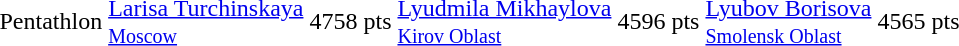<table>
<tr>
<td>Pentathlon</td>
<td><a href='#'>Larisa Turchinskaya</a><br><small><a href='#'>Moscow</a></small></td>
<td>4758 pts</td>
<td><a href='#'>Lyudmila Mikhaylova</a><br><small><a href='#'>Kirov Oblast</a></small></td>
<td>4596 pts</td>
<td><a href='#'>Lyubov Borisova</a><br><small><a href='#'>Smolensk Oblast</a></small></td>
<td>4565 pts</td>
</tr>
</table>
